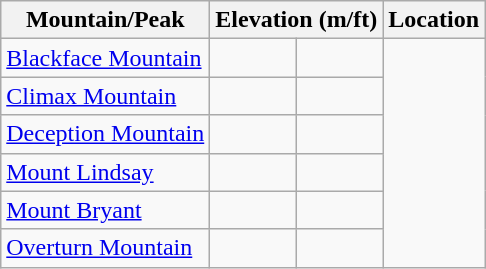<table class="wikitable sortable">
<tr>
<th>Mountain/Peak</th>
<th colspan=2>Elevation (m/ft)</th>
<th>Location</th>
</tr>
<tr>
<td><a href='#'>Blackface Mountain</a></td>
<td></td>
<td></td>
</tr>
<tr>
<td><a href='#'>Climax Mountain</a></td>
<td></td>
<td></td>
</tr>
<tr>
<td><a href='#'>Deception Mountain</a></td>
<td></td>
<td></td>
</tr>
<tr>
<td><a href='#'>Mount Lindsay</a></td>
<td></td>
<td></td>
</tr>
<tr>
<td><a href='#'>Mount Bryant</a></td>
<td></td>
<td></td>
</tr>
<tr>
<td><a href='#'>Overturn Mountain</a></td>
<td></td>
<td></td>
</tr>
</table>
